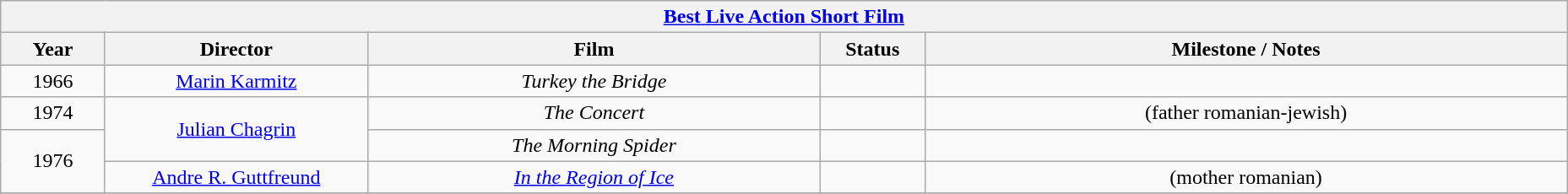<table class="wikitable" style="text-align: center">
<tr>
<th colspan=6 style="text-align:center;"><a href='#'>Best Live Action Short Film</a></th>
</tr>
<tr>
<th style="width:075px;">Year</th>
<th style="width:200px;">Director</th>
<th style="width:350px;">Film</th>
<th style="width:075px;">Status</th>
<th style="width:500px;">Milestone / Notes</th>
</tr>
<tr>
<td>1966</td>
<td><a href='#'>Marin Karmitz</a></td>
<td><em>Turkey the Bridge</em></td>
<td></td>
<td></td>
</tr>
<tr>
<td>1974</td>
<td rowspan=2><a href='#'>Julian Chagrin</a></td>
<td><em>The Concert</em></td>
<td></td>
<td>(father romanian-jewish)</td>
</tr>
<tr>
<td rowspan=2>1976</td>
<td><em>The Morning Spider</em></td>
<td></td>
<td></td>
</tr>
<tr>
<td><a href='#'>Andre R. Guttfreund</a></td>
<td><em><a href='#'>In the Region of Ice</a></em></td>
<td></td>
<td>(mother romanian)</td>
</tr>
<tr>
</tr>
</table>
